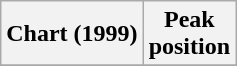<table class="wikitable sortable plainrowheaders">
<tr>
<th>Chart (1999)</th>
<th>Peak<br>position</th>
</tr>
<tr>
</tr>
</table>
